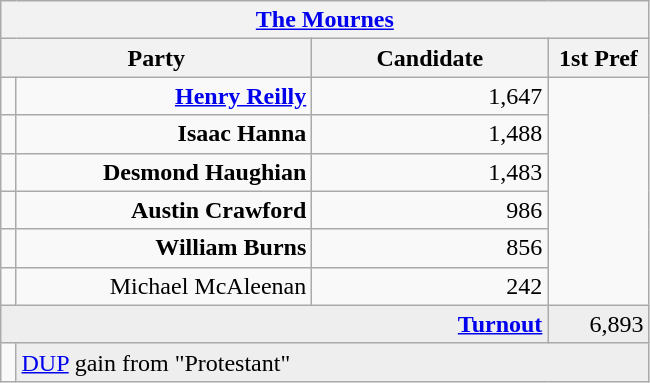<table class="wikitable">
<tr>
<th colspan="4" align="center"><a href='#'>The Mournes</a></th>
</tr>
<tr>
<th colspan="2" align="center" width=200>Party</th>
<th width=150>Candidate</th>
<th width=60>1st Pref</th>
</tr>
<tr>
<td></td>
<td align="right"><strong><a href='#'>Henry Reilly</a></strong></td>
<td align="right">1,647</td>
</tr>
<tr>
<td></td>
<td align="right"><strong>Isaac Hanna</strong></td>
<td align="right">1,488</td>
</tr>
<tr>
<td></td>
<td align="right"><strong>Desmond Haughian</strong></td>
<td align="right">1,483</td>
</tr>
<tr>
<td></td>
<td align="right"><strong>Austin Crawford</strong></td>
<td align="right">986</td>
</tr>
<tr>
<td></td>
<td align="right"><strong>William Burns</strong></td>
<td align="right">856</td>
</tr>
<tr>
<td></td>
<td align="right">Michael McAleenan</td>
<td align="right">242</td>
</tr>
<tr bgcolor="EEEEEE">
<td colspan=3 align="right"><strong><a href='#'>Turnout</a></strong></td>
<td align="right">6,893</td>
</tr>
<tr>
<td bgcolor=></td>
<td colspan=3 bgcolor="EEEEEE"><a href='#'>DUP</a> gain from "Protestant"</td>
</tr>
</table>
